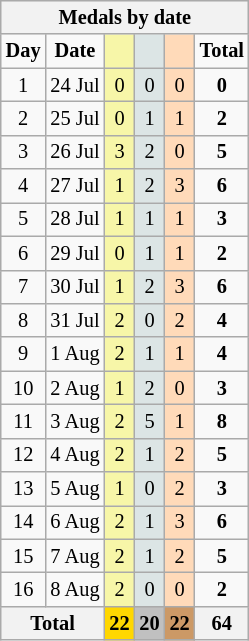<table class="wikitable" style="font-size:85%; text-align:center;">
<tr style="background:#efefef;">
<th colspan=6>Medals by date</th>
</tr>
<tr>
<td><strong>Day</strong></td>
<td><strong>Date</strong></td>
<td style="background:#F7F6A8;"></td>
<td style="background:#DCE5E5;"></td>
<td style="background:#FFDAB9;"></td>
<td><strong>Total</strong></td>
</tr>
<tr>
<td>1</td>
<td>24 Jul</td>
<td style="background:#F7F6A8;">0</td>
<td style="background:#DCE5E5;">0</td>
<td style="background:#FFDAB9;">0</td>
<td><strong>0</strong></td>
</tr>
<tr>
<td>2</td>
<td>25 Jul</td>
<td style="background:#F7F6A8;">0</td>
<td style="background:#DCE5E5;">1</td>
<td style="background:#FFDAB9;">1</td>
<td><strong>2</strong></td>
</tr>
<tr>
<td>3</td>
<td>26 Jul</td>
<td style="background:#F7F6A8;">3</td>
<td style="background:#DCE5E5;">2</td>
<td style="background:#FFDAB9;">0</td>
<td><strong>5</strong></td>
</tr>
<tr>
<td>4</td>
<td>27 Jul</td>
<td style="background:#F7F6A8;">1</td>
<td style="background:#DCE5E5;">2</td>
<td style="background:#FFDAB9;">3</td>
<td><strong>6</strong></td>
</tr>
<tr>
<td>5</td>
<td>28 Jul</td>
<td style="background:#F7F6A8;">1</td>
<td style="background:#DCE5E5;">1</td>
<td style="background:#FFDAB9;">1</td>
<td><strong>3</strong></td>
</tr>
<tr>
<td>6</td>
<td>29 Jul</td>
<td style="background:#F7F6A8;">0</td>
<td style="background:#DCE5E5;">1</td>
<td style="background:#FFDAB9;">1</td>
<td><strong>2</strong></td>
</tr>
<tr>
<td>7</td>
<td>30 Jul</td>
<td style="background:#F7F6A8;">1</td>
<td style="background:#DCE5E5;">2</td>
<td style="background:#FFDAB9;">3</td>
<td><strong>6</strong></td>
</tr>
<tr>
<td>8</td>
<td>31 Jul</td>
<td style="background:#F7F6A8;">2</td>
<td style="background:#DCE5E5;">0</td>
<td style="background:#FFDAB9;">2</td>
<td><strong>4</strong></td>
</tr>
<tr>
<td>9</td>
<td>1 Aug</td>
<td style="background:#F7F6A8;">2</td>
<td style="background:#DCE5E5;">1</td>
<td style="background:#FFDAB9;">1</td>
<td><strong>4</strong></td>
</tr>
<tr>
<td>10</td>
<td>2 Aug</td>
<td style="background:#F7F6A8;">1</td>
<td style="background:#DCE5E5;">2</td>
<td style="background:#FFDAB9;">0</td>
<td><strong>3</strong></td>
</tr>
<tr>
<td>11</td>
<td>3 Aug</td>
<td style="background:#F7F6A8;">2</td>
<td style="background:#DCE5E5;">5</td>
<td style="background:#FFDAB9;">1</td>
<td><strong>8</strong></td>
</tr>
<tr>
<td>12</td>
<td>4 Aug</td>
<td style="background:#F7F6A8;">2</td>
<td style="background:#DCE5E5;">1</td>
<td style="background:#FFDAB9;">2</td>
<td><strong>5</strong></td>
</tr>
<tr>
<td>13</td>
<td>5 Aug</td>
<td style="background:#F7F6A8;">1</td>
<td style="background:#DCE5E5;">0</td>
<td style="background:#FFDAB9;">2</td>
<td><strong>3</strong></td>
</tr>
<tr>
<td>14</td>
<td>6 Aug</td>
<td style="background:#F7F6A8;">2</td>
<td style="background:#DCE5E5;">1</td>
<td style="background:#FFDAB9;">3</td>
<td><strong>6</strong></td>
</tr>
<tr>
<td>15</td>
<td>7 Aug</td>
<td style="background:#F7F6A8;">2</td>
<td style="background:#DCE5E5;">1</td>
<td style="background:#FFDAB9;">2</td>
<td><strong>5</strong></td>
</tr>
<tr>
<td>16</td>
<td>8 Aug</td>
<td style="background:#F7F6A8;">2</td>
<td style="background:#DCE5E5;">0</td>
<td style="background:#FFDAB9;">0</td>
<td><strong>2</strong></td>
</tr>
<tr>
<th colspan="2">Total</th>
<th style="background:gold;">22</th>
<th style="background:silver;">20</th>
<th style="background:#c96;">22</th>
<th>64</th>
</tr>
</table>
